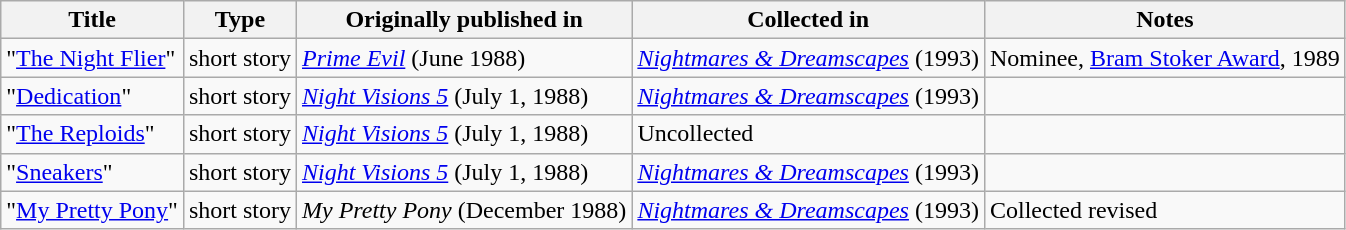<table class="wikitable">
<tr>
<th>Title</th>
<th>Type</th>
<th>Originally published in</th>
<th>Collected in</th>
<th>Notes</th>
</tr>
<tr>
<td>"<a href='#'>The Night Flier</a>"</td>
<td>short story</td>
<td><em><a href='#'>Prime Evil</a></em> (June 1988)</td>
<td><em><a href='#'>Nightmares & Dreamscapes</a></em> (1993)</td>
<td>Nominee, <a href='#'>Bram Stoker Award</a>, 1989</td>
</tr>
<tr>
<td>"<a href='#'>Dedication</a>"</td>
<td>short story</td>
<td><em><a href='#'>Night Visions 5</a></em> (July 1, 1988)</td>
<td><em><a href='#'>Nightmares & Dreamscapes</a></em> (1993)</td>
<td></td>
</tr>
<tr>
<td>"<a href='#'>The Reploids</a>"</td>
<td>short story</td>
<td><em><a href='#'>Night Visions 5</a></em> (July 1, 1988)</td>
<td>Uncollected</td>
<td></td>
</tr>
<tr>
<td>"<a href='#'>Sneakers</a>"</td>
<td>short story</td>
<td><em><a href='#'>Night Visions 5</a></em> (July 1, 1988)</td>
<td><em><a href='#'>Nightmares & Dreamscapes</a></em> (1993)</td>
<td></td>
</tr>
<tr>
<td>"<a href='#'>My Pretty Pony</a>"</td>
<td>short story</td>
<td><em>My Pretty Pony</em> (December 1988)</td>
<td><em><a href='#'>Nightmares & Dreamscapes</a></em> (1993)</td>
<td>Collected revised</td>
</tr>
</table>
